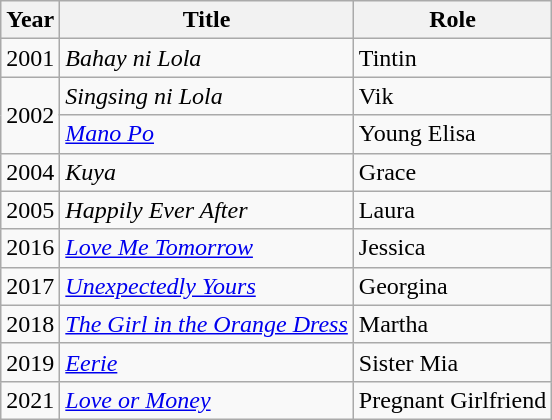<table class="wikitable sortable">
<tr>
<th>Year</th>
<th>Title</th>
<th>Role</th>
</tr>
<tr>
<td>2001</td>
<td><em>Bahay ni Lola</em></td>
<td>Tintin</td>
</tr>
<tr>
<td rowspan="2">2002</td>
<td><em>Singsing ni Lola</em></td>
<td>Vik</td>
</tr>
<tr>
<td><em><a href='#'>Mano Po</a></em></td>
<td>Young Elisa</td>
</tr>
<tr>
<td>2004</td>
<td><em>Kuya</em></td>
<td>Grace</td>
</tr>
<tr>
<td>2005</td>
<td><em>Happily Ever After</em></td>
<td>Laura</td>
</tr>
<tr>
<td>2016</td>
<td><em><a href='#'>Love Me Tomorrow</a></em></td>
<td>Jessica</td>
</tr>
<tr>
<td>2017</td>
<td><em><a href='#'>Unexpectedly Yours</a></em></td>
<td>Georgina</td>
</tr>
<tr>
<td>2018</td>
<td><em><a href='#'>The Girl in the Orange Dress</a></em></td>
<td>Martha</td>
</tr>
<tr>
<td>2019</td>
<td><em><a href='#'>Eerie</a></em></td>
<td>Sister Mia</td>
</tr>
<tr>
<td>2021</td>
<td><em><a href='#'>Love or Money</a></em></td>
<td>Pregnant Girlfriend</td>
</tr>
</table>
